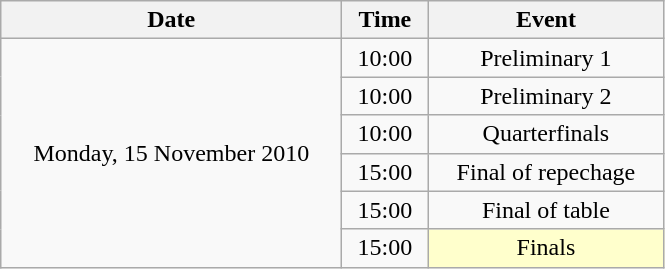<table class = "wikitable" style="text-align:center;">
<tr>
<th width=220>Date</th>
<th width=50>Time</th>
<th width=150>Event</th>
</tr>
<tr>
<td rowspan=6>Monday, 15 November 2010</td>
<td>10:00</td>
<td>Preliminary 1</td>
</tr>
<tr>
<td>10:00</td>
<td>Preliminary 2</td>
</tr>
<tr>
<td>10:00</td>
<td>Quarterfinals</td>
</tr>
<tr>
<td>15:00</td>
<td>Final of repechage</td>
</tr>
<tr>
<td>15:00</td>
<td>Final of table</td>
</tr>
<tr>
<td>15:00</td>
<td bgcolor=ffffcc>Finals</td>
</tr>
</table>
